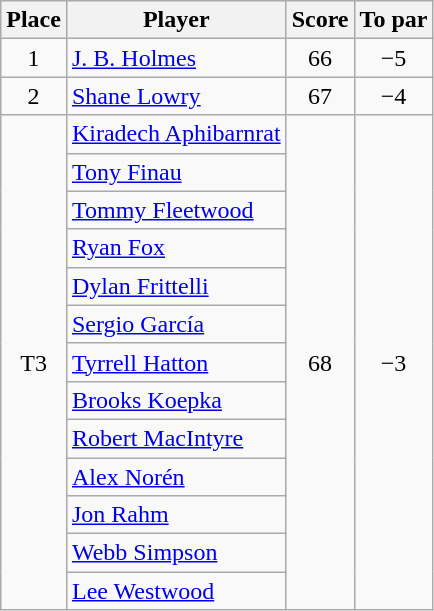<table class="wikitable">
<tr>
<th>Place</th>
<th>Player</th>
<th>Score</th>
<th>To par</th>
</tr>
<tr>
<td align=center>1</td>
<td> <a href='#'>J. B. Holmes</a></td>
<td align=center>66</td>
<td align=center>−5</td>
</tr>
<tr>
<td align=center>2</td>
<td> <a href='#'>Shane Lowry</a></td>
<td align=center>67</td>
<td align=center>−4</td>
</tr>
<tr>
<td align=center rowspan=13>T3</td>
<td> <a href='#'>Kiradech Aphibarnrat</a></td>
<td align=center rowspan=13>68</td>
<td align=center rowspan=13>−3</td>
</tr>
<tr>
<td> <a href='#'>Tony Finau</a></td>
</tr>
<tr>
<td> <a href='#'>Tommy Fleetwood</a></td>
</tr>
<tr>
<td> <a href='#'>Ryan Fox</a></td>
</tr>
<tr>
<td> <a href='#'>Dylan Frittelli</a></td>
</tr>
<tr>
<td> <a href='#'>Sergio García</a></td>
</tr>
<tr>
<td> <a href='#'>Tyrrell Hatton</a></td>
</tr>
<tr>
<td> <a href='#'>Brooks Koepka</a></td>
</tr>
<tr>
<td> <a href='#'>Robert MacIntyre</a></td>
</tr>
<tr>
<td> <a href='#'>Alex Norén</a></td>
</tr>
<tr>
<td> <a href='#'>Jon Rahm</a></td>
</tr>
<tr>
<td> <a href='#'>Webb Simpson</a></td>
</tr>
<tr>
<td> <a href='#'>Lee Westwood</a></td>
</tr>
</table>
